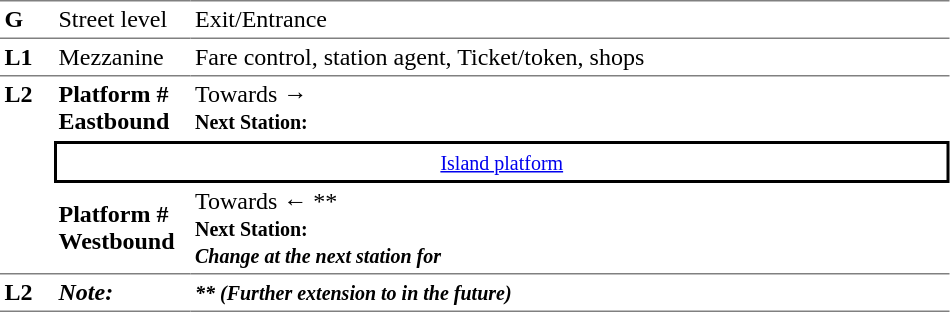<table border="0" cellspacing="0" cellpadding="3">
<tr>
<td width="30" valign="top" style="border-top:solid 1px gray;border-bottom:solid 1px gray;"><strong>G</strong></td>
<td width="85" valign="top" style="border-top:solid 1px gray;border-bottom:solid 1px gray;">Street level</td>
<td width="500" valign="top" style="border-top:solid 1px gray;border-bottom:solid 1px gray;">Exit/Entrance</td>
</tr>
<tr>
<td style="border-bottom:solid 1px gray;"><strong>L1</strong></td>
<td style="border-bottom:solid 1px gray;">Mezzanine</td>
<td style="border-bottom:solid 1px gray;">Fare control, station agent, Ticket/token, shops</td>
</tr>
<tr>
<td rowspan="3" width="30" valign="top" style="border-bottom:solid 1px gray;"><strong>L2</strong></td>
<td width="85" style="border-bottom:solid 1px white;"><span><strong>Platform #</strong><br><strong>Eastbound</strong></span></td>
<td width="500" style="border-bottom:solid 1px white;">Towards → <br><small><strong>Next Station:</strong> </small></td>
</tr>
<tr>
<td colspan="2" style="border-top:solid 2px black;border-right:solid 2px black;border-left:solid 2px black;border-bottom:solid 2px black;text-align:center;"><small><a href='#'>Island platform</a></small></td>
</tr>
<tr>
<td width="85" style="border-bottom:solid 1px gray;"><span><strong>Platform #</strong><br><strong>Westbound</strong></span></td>
<td width="500" style="border-bottom:solid 1px gray;">Towards ←  **<br><small><strong>Next Station:</strong> <br><strong><em>Change at the next station for </em></strong></small></td>
</tr>
<tr>
<td style="border-bottom:solid 1px gray;" width="30" valign="top"><strong>L2</strong></td>
<td style="border-bottom:solid 1px gray;" width="85" valign="top"><strong><em>Note:</em></strong></td>
<td style="border-bottom:solid 1px gray;" width="500" valign="top"><strong><em><small>** (Further extension to  in the future)</small></em></strong></td>
</tr>
<tr>
</tr>
</table>
